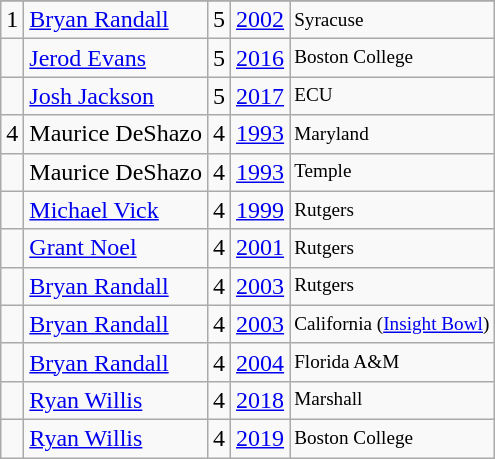<table class="wikitable">
<tr>
</tr>
<tr>
<td>1</td>
<td><a href='#'>Bryan Randall</a></td>
<td>5</td>
<td><a href='#'>2002</a></td>
<td style="font-size:80%;">Syracuse</td>
</tr>
<tr>
<td></td>
<td><a href='#'>Jerod Evans</a></td>
<td>5</td>
<td><a href='#'>2016</a></td>
<td style="font-size:80%;">Boston College</td>
</tr>
<tr>
<td></td>
<td><a href='#'>Josh Jackson</a></td>
<td>5</td>
<td><a href='#'>2017</a></td>
<td style="font-size:80%;">ECU</td>
</tr>
<tr>
<td>4</td>
<td>Maurice DeShazo</td>
<td>4</td>
<td><a href='#'>1993</a></td>
<td style="font-size:80%;">Maryland</td>
</tr>
<tr>
<td></td>
<td>Maurice DeShazo</td>
<td>4</td>
<td><a href='#'>1993</a></td>
<td style="font-size:80%;">Temple</td>
</tr>
<tr>
<td></td>
<td><a href='#'>Michael Vick</a></td>
<td>4</td>
<td><a href='#'>1999</a></td>
<td style="font-size:80%;">Rutgers</td>
</tr>
<tr>
<td></td>
<td><a href='#'>Grant Noel</a></td>
<td>4</td>
<td><a href='#'>2001</a></td>
<td style="font-size:80%;">Rutgers</td>
</tr>
<tr>
<td></td>
<td><a href='#'>Bryan Randall</a></td>
<td>4</td>
<td><a href='#'>2003</a></td>
<td style="font-size:80%;">Rutgers</td>
</tr>
<tr>
<td></td>
<td><a href='#'>Bryan Randall</a></td>
<td>4</td>
<td><a href='#'>2003</a></td>
<td style="font-size:80%;">California (<a href='#'>Insight Bowl</a>)</td>
</tr>
<tr>
<td></td>
<td><a href='#'>Bryan Randall</a></td>
<td>4</td>
<td><a href='#'>2004</a></td>
<td style="font-size:80%;">Florida A&M</td>
</tr>
<tr>
<td></td>
<td><a href='#'>Ryan Willis</a></td>
<td>4</td>
<td><a href='#'>2018</a></td>
<td style="font-size:80%;">Marshall</td>
</tr>
<tr>
<td></td>
<td><a href='#'>Ryan Willis</a></td>
<td>4</td>
<td><a href='#'>2019</a></td>
<td style="font-size:80%;">Boston College</td>
</tr>
</table>
